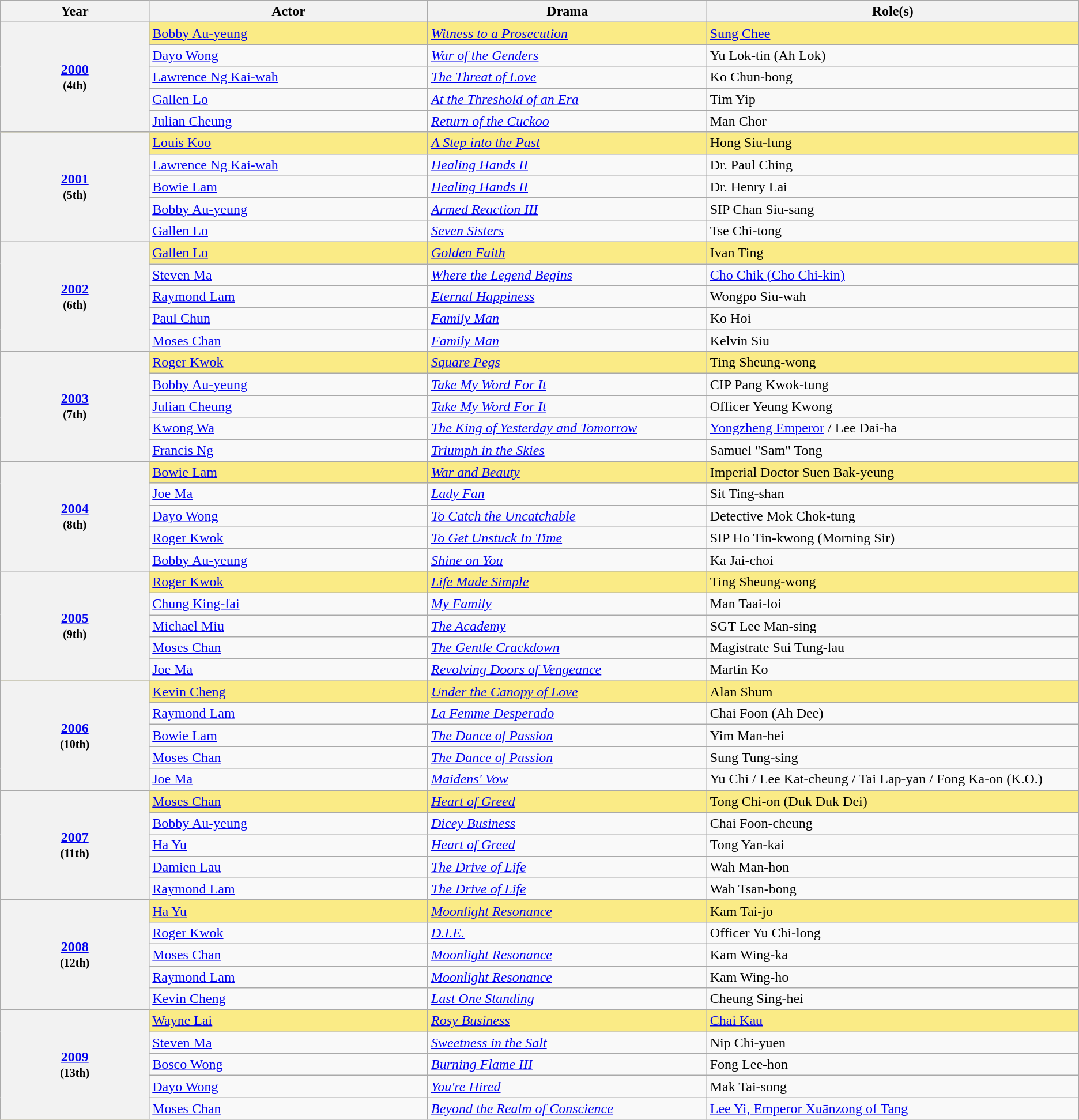<table class="wikitable">
<tr>
<th width="8%">Year</th>
<th width="15%">Actor</th>
<th width="15%">Drama</th>
<th width="20%">Role(s)</th>
</tr>
<tr style="background:#FAEB86">
<th rowspan="5"><strong><a href='#'>2000</a></strong><br><small>(4th)</small></th>
<td><a href='#'>Bobby Au-yeung</a> </td>
<td><em><a href='#'>Witness to a Prosecution</a></em></td>
<td><a href='#'>Sung Chee</a></td>
</tr>
<tr>
<td><a href='#'>Dayo Wong</a></td>
<td><em><a href='#'>War of the Genders</a></em></td>
<td>Yu Lok-tin (Ah Lok)</td>
</tr>
<tr>
<td><a href='#'>Lawrence Ng Kai-wah</a></td>
<td><em><a href='#'>The Threat of Love</a></em></td>
<td>Ko Chun-bong</td>
</tr>
<tr>
<td><a href='#'>Gallen Lo</a></td>
<td><em><a href='#'>At the Threshold of an Era</a></em></td>
<td>Tim Yip</td>
</tr>
<tr>
<td><a href='#'>Julian Cheung</a></td>
<td><em><a href='#'>Return of the Cuckoo</a></em></td>
<td>Man Chor</td>
</tr>
<tr style="background:#FAEB86">
<th rowspan="5"><strong><a href='#'>2001</a></strong><br><small>(5th)</small></th>
<td><a href='#'>Louis Koo</a> </td>
<td><em><a href='#'>A Step into the Past</a></em></td>
<td>Hong Siu-lung</td>
</tr>
<tr>
<td><a href='#'>Lawrence Ng Kai-wah</a></td>
<td><em><a href='#'>Healing Hands II</a></em></td>
<td>Dr. Paul Ching</td>
</tr>
<tr>
<td><a href='#'>Bowie Lam</a></td>
<td><em><a href='#'>Healing Hands II</a></em></td>
<td>Dr. Henry Lai</td>
</tr>
<tr>
<td><a href='#'>Bobby Au-yeung</a></td>
<td><em><a href='#'>Armed Reaction III</a></em></td>
<td>SIP Chan Siu-sang</td>
</tr>
<tr>
<td><a href='#'>Gallen Lo</a></td>
<td><em><a href='#'>Seven Sisters</a></em></td>
<td>Tse Chi-tong</td>
</tr>
<tr style="background:#FAEB86">
<th rowspan="5"><strong><a href='#'>2002</a></strong><br><small>(6th)</small></th>
<td><a href='#'>Gallen Lo</a> </td>
<td><em><a href='#'>Golden Faith</a></em></td>
<td>Ivan Ting</td>
</tr>
<tr>
<td><a href='#'>Steven Ma</a></td>
<td><em><a href='#'>Where the Legend Begins</a></em></td>
<td><a href='#'>Cho Chik (Cho Chi-kin)</a></td>
</tr>
<tr>
<td><a href='#'>Raymond Lam</a></td>
<td><em><a href='#'>Eternal Happiness</a></em></td>
<td>Wongpo Siu-wah</td>
</tr>
<tr>
<td><a href='#'>Paul Chun</a></td>
<td><em><a href='#'>Family Man</a></em></td>
<td>Ko Hoi</td>
</tr>
<tr>
<td><a href='#'>Moses Chan</a></td>
<td><em><a href='#'>Family Man</a></em></td>
<td>Kelvin Siu</td>
</tr>
<tr style="background:#FAEB86">
<th rowspan="5"><strong><a href='#'>2003</a></strong><br><small>(7th)</small></th>
<td><a href='#'>Roger Kwok</a> </td>
<td><em><a href='#'>Square Pegs</a></em></td>
<td>Ting Sheung-wong</td>
</tr>
<tr>
<td><a href='#'>Bobby Au-yeung</a></td>
<td><em><a href='#'>Take My Word For It</a></em></td>
<td>CIP Pang Kwok-tung</td>
</tr>
<tr>
<td><a href='#'>Julian Cheung</a></td>
<td><em><a href='#'>Take My Word For It</a></em></td>
<td>Officer Yeung Kwong</td>
</tr>
<tr>
<td><a href='#'>Kwong Wa</a></td>
<td><em><a href='#'>The King of Yesterday and Tomorrow</a></em></td>
<td><a href='#'>Yongzheng Emperor</a> / Lee Dai-ha</td>
</tr>
<tr>
<td><a href='#'>Francis Ng</a></td>
<td><em><a href='#'>Triumph in the Skies</a></em></td>
<td>Samuel "Sam" Tong</td>
</tr>
<tr style="background:#FAEB86">
<th rowspan="5"><strong><a href='#'>2004</a></strong><br><small>(8th)</small></th>
<td><a href='#'>Bowie Lam</a> </td>
<td><em><a href='#'>War and Beauty</a></em></td>
<td>Imperial Doctor Suen Bak-yeung</td>
</tr>
<tr>
<td><a href='#'>Joe Ma</a></td>
<td><em><a href='#'>Lady Fan</a></em></td>
<td>Sit Ting-shan</td>
</tr>
<tr>
<td><a href='#'>Dayo Wong</a></td>
<td><em><a href='#'>To Catch the Uncatchable</a></em></td>
<td>Detective Mok Chok-tung</td>
</tr>
<tr>
<td><a href='#'>Roger Kwok</a></td>
<td><em><a href='#'>To Get Unstuck In Time</a></em></td>
<td>SIP Ho Tin-kwong (Morning Sir)</td>
</tr>
<tr>
<td><a href='#'>Bobby Au-yeung</a></td>
<td><em><a href='#'>Shine on You</a></em></td>
<td>Ka Jai-choi</td>
</tr>
<tr style="background:#FAEB86">
<th rowspan="5"><strong><a href='#'>2005</a></strong><br><small>(9th)</small></th>
<td><a href='#'>Roger Kwok</a> </td>
<td><em><a href='#'>Life Made Simple</a></em></td>
<td>Ting Sheung-wong</td>
</tr>
<tr>
<td><a href='#'>Chung King-fai</a></td>
<td><em><a href='#'>My Family</a></em></td>
<td>Man Taai-loi</td>
</tr>
<tr>
<td><a href='#'>Michael Miu</a></td>
<td><em><a href='#'>The Academy</a></em></td>
<td>SGT Lee Man-sing</td>
</tr>
<tr>
<td><a href='#'>Moses Chan</a></td>
<td><em><a href='#'>The Gentle Crackdown</a></em></td>
<td>Magistrate Sui Tung-lau</td>
</tr>
<tr>
<td><a href='#'>Joe Ma</a></td>
<td><em><a href='#'>Revolving Doors of Vengeance</a></em></td>
<td>Martin Ko</td>
</tr>
<tr style="background:#FAEB86">
<th rowspan="5"><strong><a href='#'>2006</a></strong> <br><small>(10th)</small></th>
<td><a href='#'>Kevin Cheng</a> </td>
<td><em><a href='#'>Under the Canopy of Love</a></em></td>
<td>Alan Shum</td>
</tr>
<tr>
<td><a href='#'>Raymond Lam</a></td>
<td><em><a href='#'>La Femme Desperado</a></em></td>
<td>Chai Foon (Ah Dee)</td>
</tr>
<tr>
<td><a href='#'>Bowie Lam</a></td>
<td><em><a href='#'>The Dance of Passion</a></em></td>
<td>Yim Man-hei</td>
</tr>
<tr>
<td><a href='#'>Moses Chan</a></td>
<td><em><a href='#'>The Dance of Passion</a></em></td>
<td>Sung Tung-sing</td>
</tr>
<tr>
<td><a href='#'>Joe Ma</a></td>
<td><em><a href='#'>Maidens' Vow</a></em></td>
<td>Yu Chi / Lee Kat-cheung / Tai Lap-yan / Fong Ka-on (K.O.)</td>
</tr>
<tr style="background:#FAEB86">
<th rowspan="5"><strong><a href='#'>2007</a></strong><br><small>(11th)</small></th>
<td><a href='#'>Moses Chan</a> </td>
<td><em><a href='#'>Heart of Greed</a></em></td>
<td>Tong Chi-on (Duk Duk Dei)</td>
</tr>
<tr>
<td><a href='#'>Bobby Au-yeung</a></td>
<td><em><a href='#'>Dicey Business</a></em></td>
<td>Chai Foon-cheung</td>
</tr>
<tr>
<td><a href='#'>Ha Yu</a></td>
<td><em><a href='#'>Heart of Greed</a></em></td>
<td>Tong Yan-kai</td>
</tr>
<tr>
<td><a href='#'>Damien Lau</a></td>
<td><em><a href='#'>The Drive of Life</a></em></td>
<td>Wah Man-hon</td>
</tr>
<tr>
<td><a href='#'>Raymond Lam</a></td>
<td><em><a href='#'>The Drive of Life</a></em></td>
<td>Wah Tsan-bong</td>
</tr>
<tr style="background:#FAEB86">
<th rowspan="5"><strong><a href='#'>2008</a></strong><br><small>(12th)</small></th>
<td><a href='#'>Ha Yu</a> </td>
<td><em><a href='#'>Moonlight Resonance</a></em></td>
<td>Kam Tai-jo</td>
</tr>
<tr>
<td><a href='#'>Roger Kwok</a></td>
<td><em><a href='#'>D.I.E.</a></em></td>
<td>Officer Yu Chi-long</td>
</tr>
<tr>
<td><a href='#'>Moses Chan</a></td>
<td><em><a href='#'>Moonlight Resonance</a></em></td>
<td>Kam Wing-ka</td>
</tr>
<tr>
<td><a href='#'>Raymond Lam</a></td>
<td><em><a href='#'>Moonlight Resonance</a></em></td>
<td>Kam Wing-ho</td>
</tr>
<tr>
<td><a href='#'>Kevin Cheng</a></td>
<td><em><a href='#'>Last One Standing</a></em></td>
<td>Cheung Sing-hei</td>
</tr>
<tr style="background:#FAEB86">
<th rowspan="5"><strong><a href='#'>2009</a></strong><br><small>(13th)</small></th>
<td><a href='#'>Wayne Lai</a> </td>
<td><em><a href='#'>Rosy Business</a></em></td>
<td><a href='#'>Chai Kau</a></td>
</tr>
<tr>
<td><a href='#'>Steven Ma</a></td>
<td><em><a href='#'>Sweetness in the Salt</a></em></td>
<td>Nip Chi-yuen</td>
</tr>
<tr>
<td><a href='#'>Bosco Wong</a></td>
<td><em><a href='#'>Burning Flame III</a></em></td>
<td>Fong Lee-hon</td>
</tr>
<tr>
<td><a href='#'>Dayo Wong</a></td>
<td><em><a href='#'>You're Hired</a></em></td>
<td>Mak Tai-song</td>
</tr>
<tr>
<td><a href='#'>Moses Chan</a></td>
<td><em><a href='#'>Beyond the Realm of Conscience</a></em></td>
<td><a href='#'>Lee Yi, Emperor Xuānzong of Tang</a></td>
</tr>
</table>
